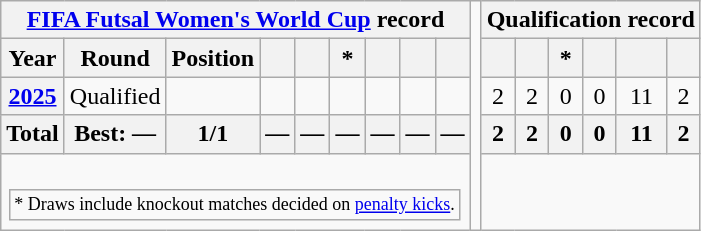<table class="wikitable" style="text-align: center;">
<tr>
<th colspan="9"><a href='#'>FIFA Futsal Women's World Cup</a> record</th>
<td rowspan=13></td>
<th colspan=6>Qualification record</th>
</tr>
<tr>
<th>Year</th>
<th>Round</th>
<th>Position</th>
<th></th>
<th></th>
<th>*</th>
<th></th>
<th></th>
<th></th>
<th></th>
<th></th>
<th>*</th>
<th></th>
<th></th>
<th></th>
</tr>
<tr>
<th> <a href='#'>2025</a></th>
<td>Qualified</td>
<td></td>
<td></td>
<td></td>
<td></td>
<td></td>
<td></td>
<td></td>
<td>2</td>
<td>2</td>
<td>0</td>
<td>0</td>
<td>11</td>
<td>2</td>
</tr>
<tr>
<th>Total</th>
<th>Best: —</th>
<th>1/1</th>
<th>—</th>
<th>—</th>
<th>—</th>
<th>—</th>
<th>—</th>
<th>—</th>
<th>2</th>
<th>2</th>
<th>0</th>
<th>0</th>
<th>11</th>
<th>2</th>
</tr>
<tr>
<td colspan="16"><br><table>
<tr>
<td style="font-size:12px">* Draws include knockout matches decided on <a href='#'>penalty kicks</a>.</td>
</tr>
</table>
</td>
</tr>
</table>
